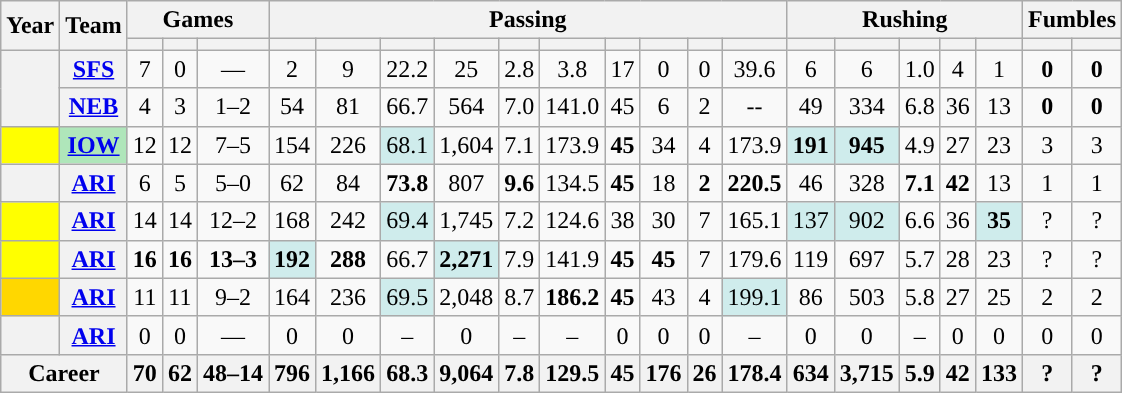<table class="wikitable" style="text-align:center;">
<tr>
<th rowspan="2">Year</th>
<th rowspan="2">Team</th>
<th colspan="3">Games</th>
<th colspan="10">Passing</th>
<th colspan="5">Rushing</th>
<th colspan="2">Fumbles</th>
</tr>
<tr>
<th></th>
<th></th>
<th></th>
<th></th>
<th></th>
<th></th>
<th></th>
<th></th>
<th></th>
<th></th>
<th></th>
<th></th>
<th></th>
<th></th>
<th></th>
<th></th>
<th></th>
<th></th>
<th></th>
<th></th>
</tr>
<tr>
<th rowspan="2"></th>
<th><a href='#'>SFS</a></th>
<td>7</td>
<td>0</td>
<td>—</td>
<td>2</td>
<td>9</td>
<td>22.2</td>
<td>25</td>
<td>2.8</td>
<td>3.8</td>
<td>17</td>
<td>0</td>
<td>0</td>
<td>39.6</td>
<td>6</td>
<td>6</td>
<td>1.0</td>
<td>4</td>
<td>1</td>
<td><strong>0</strong></td>
<td><strong>0</strong></td>
</tr>
<tr>
<th><a href='#'>NEB</a></th>
<td>4</td>
<td>3</td>
<td>1–2</td>
<td>54</td>
<td>81</td>
<td>66.7</td>
<td>564</td>
<td>7.0</td>
<td>141.0</td>
<td>45</td>
<td>6</td>
<td>2</td>
<td>--</td>
<td>49</td>
<td>334</td>
<td>6.8</td>
<td>36</td>
<td>13</td>
<td><strong>0</strong></td>
<td><strong>0</strong></td>
</tr>
<tr>
<th style="background:#ff0;"></th>
<th style="background:#afe6ba;"><a href='#'>IOW</a></th>
<td>12</td>
<td>12</td>
<td>7–5</td>
<td>154</td>
<td>226</td>
<td style="background:#cfecec;">68.1</td>
<td>1,604</td>
<td>7.1</td>
<td>173.9</td>
<td><strong>45</strong></td>
<td>34</td>
<td>4</td>
<td>173.9</td>
<td style="background:#cfecec;"><strong>191</strong></td>
<td style="background:#cfecec;"><strong>945</strong></td>
<td>4.9</td>
<td>27</td>
<td>23</td>
<td>3</td>
<td>3</td>
</tr>
<tr>
<th></th>
<th><a href='#'>ARI</a></th>
<td>6</td>
<td>5</td>
<td>5–0</td>
<td>62</td>
<td>84</td>
<td><strong>73.8</strong></td>
<td>807</td>
<td><strong>9.6</strong></td>
<td>134.5</td>
<td><strong>45</strong></td>
<td>18</td>
<td><strong>2</strong></td>
<td><strong>220.5</strong></td>
<td>46</td>
<td>328</td>
<td><strong>7.1</strong></td>
<td><strong>42</strong></td>
<td>13</td>
<td>1</td>
<td>1</td>
</tr>
<tr>
<th style="background:#ff0;"></th>
<th><a href='#'>ARI</a></th>
<td>14</td>
<td>14</td>
<td>12–2</td>
<td>168</td>
<td>242</td>
<td style="background:#cfecec;">69.4</td>
<td>1,745</td>
<td>7.2</td>
<td>124.6</td>
<td>38</td>
<td>30</td>
<td>7</td>
<td>165.1</td>
<td style="background:#cfecec;">137</td>
<td style="background:#cfecec;">902</td>
<td>6.6</td>
<td>36</td>
<td style="background:#cfecec;"><strong>35</strong></td>
<td>?</td>
<td>?</td>
</tr>
<tr>
<th style="background:#ff0;"></th>
<th><a href='#'>ARI</a></th>
<td><strong>16</strong></td>
<td><strong>16</strong></td>
<td><strong>13–3</strong></td>
<td style="background:#cfecec;"><strong>192</strong></td>
<td><strong>288</strong></td>
<td>66.7</td>
<td style="background:#cfecec;"><strong>2,271</strong></td>
<td>7.9</td>
<td>141.9</td>
<td><strong>45</strong></td>
<td><strong>45</strong></td>
<td>7</td>
<td>179.6</td>
<td>119</td>
<td>697</td>
<td>5.7</td>
<td>28</td>
<td>23</td>
<td>?</td>
<td>?</td>
</tr>
<tr>
<th style="background:#ffd700;"></th>
<th><a href='#'>ARI</a></th>
<td>11</td>
<td>11</td>
<td>9–2</td>
<td>164</td>
<td>236</td>
<td style="background:#cfecec;">69.5</td>
<td>2,048</td>
<td>8.7</td>
<td><strong>186.2</strong></td>
<td><strong>45</strong></td>
<td>43</td>
<td>4</td>
<td style="background:#cfecec;">199.1</td>
<td>86</td>
<td>503</td>
<td>5.8</td>
<td>27</td>
<td>25</td>
<td>2</td>
<td>2</td>
</tr>
<tr>
<th></th>
<th><a href='#'>ARI</a></th>
<td>0</td>
<td>0</td>
<td>—</td>
<td>0</td>
<td>0</td>
<td>–</td>
<td>0</td>
<td>–</td>
<td>–</td>
<td>0</td>
<td>0</td>
<td>0</td>
<td>–</td>
<td>0</td>
<td>0</td>
<td>–</td>
<td>0</td>
<td>0</td>
<td>0</td>
<td>0</td>
</tr>
<tr>
<th colspan="2">Career</th>
<th>70</th>
<th>62</th>
<th>48–14</th>
<th>796</th>
<th>1,166</th>
<th>68.3</th>
<th>9,064</th>
<th>7.8</th>
<th>129.5</th>
<th>45</th>
<th>176</th>
<th>26</th>
<th>178.4</th>
<th>634</th>
<th>3,715</th>
<th>5.9</th>
<th>42</th>
<th>133</th>
<th>?</th>
<th>?</th>
</tr>
</table>
